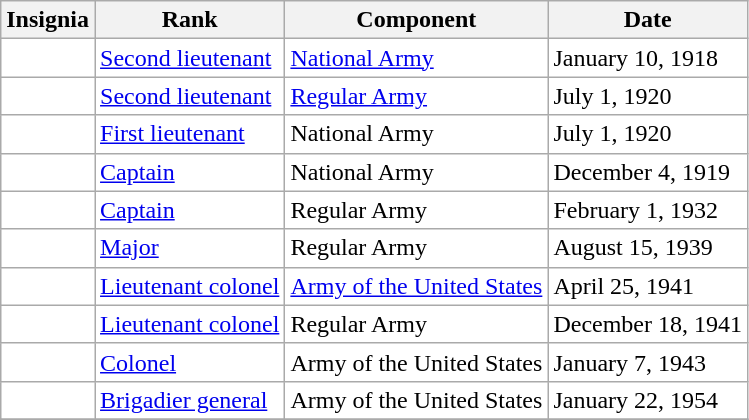<table class="wikitable" style="background:white">
<tr>
<th>Insignia</th>
<th>Rank</th>
<th>Component</th>
<th>Date</th>
</tr>
<tr>
<td align="center"></td>
<td><a href='#'>Second lieutenant</a></td>
<td><a href='#'>National Army</a></td>
<td>January 10, 1918</td>
</tr>
<tr>
<td align="center"></td>
<td><a href='#'>Second lieutenant</a></td>
<td><a href='#'>Regular Army</a></td>
<td>July 1, 1920</td>
</tr>
<tr>
<td align="center"></td>
<td><a href='#'>First lieutenant</a></td>
<td>National Army</td>
<td>July 1, 1920</td>
</tr>
<tr>
<td align="center"></td>
<td><a href='#'>Captain</a></td>
<td>National Army</td>
<td>December 4, 1919</td>
</tr>
<tr>
<td align="center"></td>
<td><a href='#'>Captain</a></td>
<td>Regular Army</td>
<td>February 1, 1932</td>
</tr>
<tr>
<td align="center"></td>
<td><a href='#'>Major</a></td>
<td>Regular Army</td>
<td>August 15, 1939</td>
</tr>
<tr>
<td align="center"></td>
<td><a href='#'>Lieutenant colonel</a></td>
<td><a href='#'>Army of the United States</a></td>
<td>April 25, 1941</td>
</tr>
<tr>
<td align="center"></td>
<td><a href='#'>Lieutenant colonel</a></td>
<td>Regular Army</td>
<td>December 18, 1941</td>
</tr>
<tr>
<td align="center"></td>
<td><a href='#'>Colonel</a></td>
<td>Army of the United States</td>
<td>January 7, 1943</td>
</tr>
<tr>
<td align="center"></td>
<td><a href='#'>Brigadier general</a></td>
<td>Army of the United States</td>
<td>January 22, 1954</td>
</tr>
<tr>
</tr>
</table>
